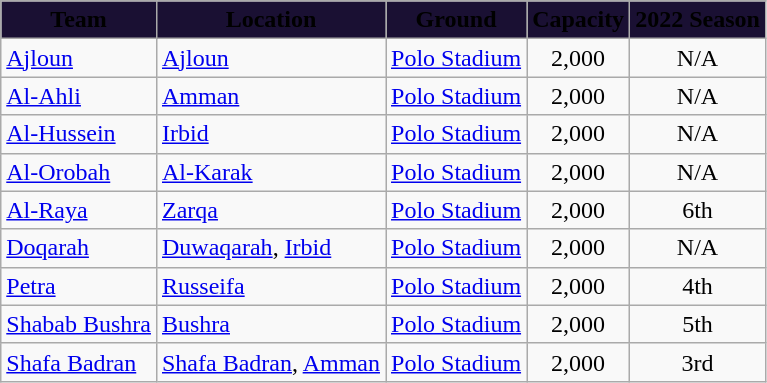<table class="wikitable sortable">
<tr>
<th style="background-color:#1A1033;"><span>Team</span></th>
<th style="background-color:#1A1033;"><span>Location</span></th>
<th style="background-color:#1A1033;"><span>Ground</span></th>
<th style="background-color:#1A1033;"><span>Capacity</span></th>
<th data-sort-type=number style="background-color:#1A1033;"><span>2022 Season</span></th>
</tr>
<tr>
<td><a href='#'>Ajloun</a></td>
<td><a href='#'>Ajloun</a></td>
<td><a href='#'>Polo Stadium</a></td>
<td style="text-align:center">2,000</td>
<td style="text-align:center">N/A</td>
</tr>
<tr>
<td><a href='#'>Al-Ahli</a></td>
<td><a href='#'>Amman</a></td>
<td><a href='#'>Polo Stadium</a></td>
<td style="text-align:center">2,000</td>
<td style="text-align:center">N/A</td>
</tr>
<tr>
<td><a href='#'>Al-Hussein</a></td>
<td><a href='#'>Irbid</a></td>
<td><a href='#'>Polo Stadium</a></td>
<td style="text-align:center">2,000</td>
<td style="text-align:center">N/A</td>
</tr>
<tr>
<td><a href='#'>Al-Orobah</a></td>
<td><a href='#'>Al-Karak</a></td>
<td><a href='#'>Polo Stadium</a></td>
<td style="text-align:center">2,000</td>
<td style="text-align:center">N/A</td>
</tr>
<tr>
<td><a href='#'>Al-Raya</a></td>
<td><a href='#'>Zarqa</a></td>
<td><a href='#'>Polo Stadium</a></td>
<td style="text-align:center">2,000</td>
<td style="text-align:center">6th</td>
</tr>
<tr>
<td><a href='#'>Doqarah</a></td>
<td><a href='#'>Duwaqarah</a>, <a href='#'>Irbid</a></td>
<td><a href='#'>Polo Stadium</a></td>
<td style="text-align:center">2,000</td>
<td style="text-align:center">N/A</td>
</tr>
<tr>
<td><a href='#'>Petra</a></td>
<td><a href='#'>Russeifa</a></td>
<td><a href='#'>Polo Stadium</a></td>
<td style="text-align:center">2,000</td>
<td style="text-align:center">4th</td>
</tr>
<tr>
<td><a href='#'>Shabab Bushra</a></td>
<td><a href='#'>Bushra</a></td>
<td><a href='#'>Polo Stadium</a></td>
<td style="text-align:center">2,000</td>
<td style="text-align:center">5th</td>
</tr>
<tr>
<td><a href='#'>Shafa Badran</a></td>
<td><a href='#'>Shafa Badran</a>, <a href='#'>Amman</a></td>
<td><a href='#'>Polo Stadium</a></td>
<td style="text-align:center">2,000</td>
<td style="text-align:center">3rd</td>
</tr>
</table>
